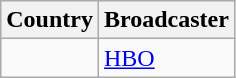<table class="wikitable">
<tr>
<th align=center>Country</th>
<th align=center>Broadcaster</th>
</tr>
<tr>
<td></td>
<td><a href='#'>HBO</a></td>
</tr>
</table>
